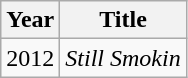<table class="wikitable">
<tr>
<th>Year</th>
<th>Title</th>
</tr>
<tr>
<td>2012</td>
<td><em>Still Smokin<strong></td>
</tr>
</table>
